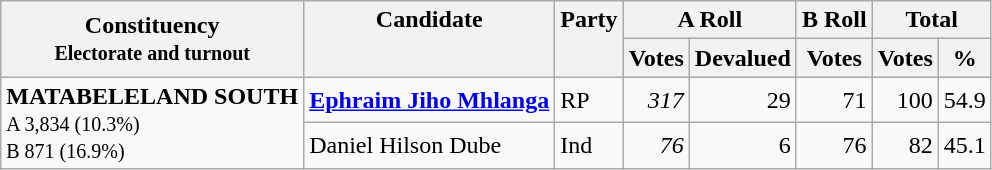<table class="wikitable">
<tr>
<th align="left" rowspan=2>Constituency<br><small>Electorate and turnout</small></th>
<th align="center" valign="top" rowspan=2>Candidate</th>
<th align="center" valign="top" rowspan=2>Party</th>
<th align="center" valign="top" colspan=2>A Roll</th>
<th align="center" valign="top">B Roll</th>
<th align="center" valign="top" colspan=2>Total</th>
</tr>
<tr bgcolor="CCCCCC">
<th align="center">Votes</th>
<th align="center">Devalued</th>
<th align="center">Votes</th>
<th align="center">Votes</th>
<th align="center">%</th>
</tr>
<tr>
<td valign="top" rowspan="2"><strong>MATABELELAND SOUTH</strong><small><br>A 3,834 (10.3%)<br>B 871 (16.9%)</small></td>
<td align="left"><strong><a href='#'>Ephraim Jiho Mhlanga</a></strong></td>
<td align="left">RP</td>
<td align="right"><em>317</em></td>
<td align="right">29</td>
<td align="right">71</td>
<td align="right">100</td>
<td align="right">54.9</td>
</tr>
<tr>
<td align="left">Daniel Hilson Dube</td>
<td align="left">Ind</td>
<td align="right"><em>76</em></td>
<td align="right">6</td>
<td align="right">76</td>
<td align="right">82</td>
<td align="right">45.1</td>
</tr>
</table>
